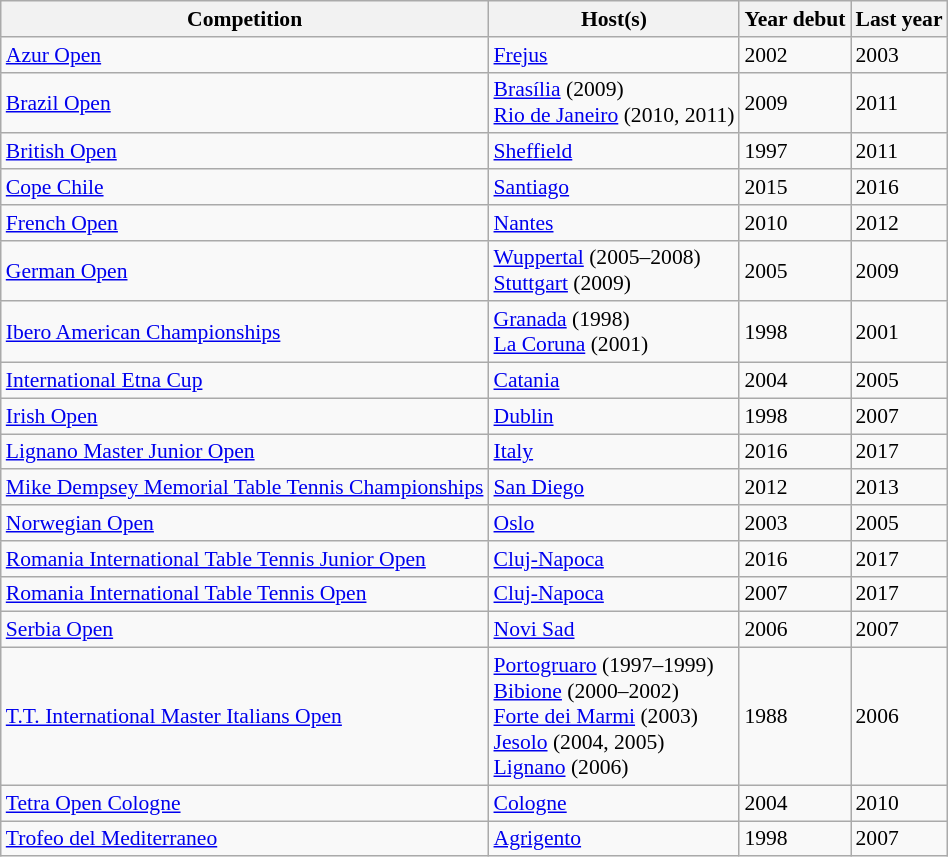<table class=wikitable style="font-size:90%">
<tr>
<th>Competition</th>
<th>Host(s)</th>
<th>Year debut</th>
<th>Last year</th>
</tr>
<tr>
<td><a href='#'>Azur Open</a></td>
<td> <a href='#'>Frejus</a></td>
<td>2002</td>
<td>2003</td>
</tr>
<tr>
<td><a href='#'>Brazil Open</a></td>
<td> <a href='#'>Brasília</a> (2009)<br> <a href='#'>Rio de Janeiro</a> (2010, 2011)</td>
<td>2009</td>
<td>2011</td>
</tr>
<tr>
<td><a href='#'>British Open</a></td>
<td> <a href='#'>Sheffield</a></td>
<td>1997</td>
<td>2011</td>
</tr>
<tr>
<td><a href='#'>Cope Chile</a></td>
<td> <a href='#'>Santiago</a></td>
<td>2015</td>
<td>2016</td>
</tr>
<tr>
<td><a href='#'>French Open</a></td>
<td> <a href='#'>Nantes</a></td>
<td>2010</td>
<td>2012</td>
</tr>
<tr>
<td><a href='#'>German Open</a></td>
<td> <a href='#'>Wuppertal</a> (2005–2008)<br> <a href='#'>Stuttgart</a> (2009)</td>
<td>2005</td>
<td>2009</td>
</tr>
<tr>
<td><a href='#'>Ibero American Championships</a></td>
<td> <a href='#'>Granada</a> (1998)<br> <a href='#'>La Coruna</a> (2001)</td>
<td>1998</td>
<td>2001</td>
</tr>
<tr>
<td><a href='#'>International Etna Cup</a></td>
<td> <a href='#'>Catania</a></td>
<td>2004</td>
<td>2005</td>
</tr>
<tr>
<td><a href='#'>Irish Open</a></td>
<td> <a href='#'>Dublin</a></td>
<td>1998</td>
<td>2007</td>
</tr>
<tr>
<td><a href='#'>Lignano Master Junior Open</a></td>
<td> <a href='#'>Italy</a></td>
<td>2016</td>
<td>2017</td>
</tr>
<tr>
<td><a href='#'>Mike Dempsey Memorial Table Tennis Championships</a></td>
<td> <a href='#'>San Diego</a></td>
<td>2012</td>
<td>2013</td>
</tr>
<tr>
<td><a href='#'>Norwegian Open</a></td>
<td> <a href='#'>Oslo</a></td>
<td>2003</td>
<td>2005</td>
</tr>
<tr>
<td><a href='#'>Romania International Table Tennis Junior Open</a></td>
<td> <a href='#'>Cluj-Napoca</a></td>
<td>2016</td>
<td>2017</td>
</tr>
<tr>
<td><a href='#'>Romania International Table Tennis Open</a></td>
<td> <a href='#'>Cluj-Napoca</a></td>
<td>2007</td>
<td>2017</td>
</tr>
<tr>
<td><a href='#'>Serbia Open</a></td>
<td> <a href='#'>Novi Sad</a></td>
<td>2006</td>
<td>2007</td>
</tr>
<tr>
<td><a href='#'>T.T. International Master Italians Open</a></td>
<td> <a href='#'>Portogruaro</a> (1997–1999)<br> <a href='#'>Bibione</a> (2000–2002)<br> <a href='#'>Forte dei Marmi</a> (2003)<br> <a href='#'>Jesolo</a> (2004, 2005)<br> <a href='#'>Lignano</a> (2006)</td>
<td>1988</td>
<td>2006</td>
</tr>
<tr>
<td><a href='#'>Tetra Open Cologne</a></td>
<td> <a href='#'>Cologne</a></td>
<td>2004</td>
<td>2010</td>
</tr>
<tr>
<td><a href='#'>Trofeo del Mediterraneo</a></td>
<td> <a href='#'>Agrigento</a></td>
<td>1998</td>
<td>2007</td>
</tr>
</table>
